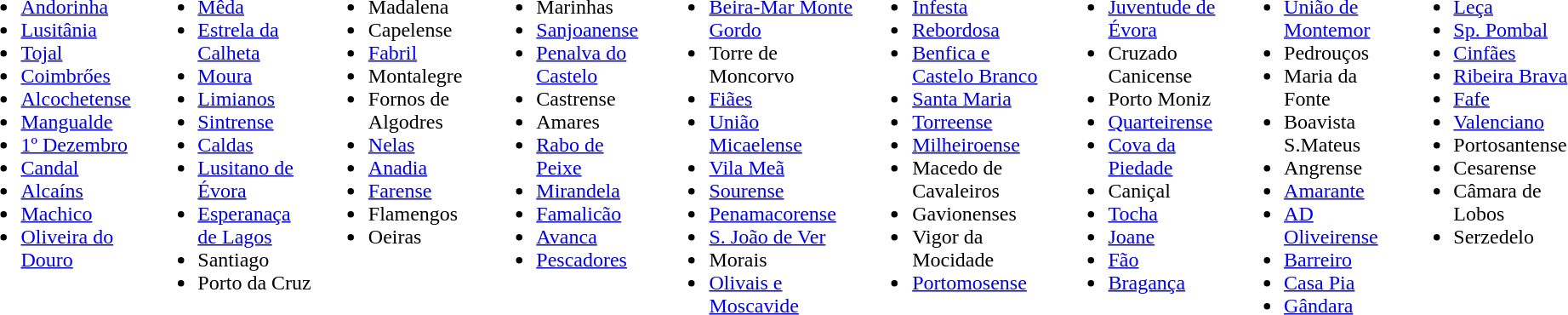<table>
<tr style="vertical-align: top;">
<td><br><ul><li><a href='#'>Andorinha</a></li><li><a href='#'>Lusitânia</a></li><li><a href='#'>Tojal</a></li><li><a href='#'>Coimbrőes</a></li><li><a href='#'>Alcochetense</a></li><li><a href='#'>Mangualde</a></li><li><a href='#'>1º Dezembro</a></li><li><a href='#'>Candal</a></li><li><a href='#'>Alcaíns</a></li><li><a href='#'>Machico</a></li><li><a href='#'>Oliveira do Douro</a></li></ul></td>
<td><br><ul><li><a href='#'>Mêda</a></li><li><a href='#'>Estrela da Calheta</a></li><li><a href='#'>Moura</a></li><li><a href='#'>Limianos</a></li><li><a href='#'>Sintrense</a></li><li><a href='#'>Caldas</a></li><li><a href='#'>Lusitano de Évora</a></li><li><a href='#'>Esperanaça de Lagos</a></li><li>Santiago</li><li>Porto da Cruz</li></ul></td>
<td><br><ul><li>Madalena</li><li>Capelense</li><li><a href='#'>Fabril</a></li><li>Montalegre</li><li>Fornos de Algodres</li><li><a href='#'>Nelas</a></li><li><a href='#'>Anadia</a></li><li><a href='#'>Farense</a></li><li>Flamengos</li><li>Oeiras</li></ul></td>
<td><br><ul><li>Marinhas</li><li><a href='#'>Sanjoanense</a></li><li><a href='#'>Penalva do Castelo</a></li><li>Castrense</li><li>Amares</li><li><a href='#'>Rabo de Peixe</a></li><li><a href='#'>Mirandela</a></li><li><a href='#'>Famalicão</a></li><li><a href='#'>Avanca</a></li><li><a href='#'>Pescadores</a></li></ul></td>
<td><br><ul><li><a href='#'>Beira-Mar Monte Gordo</a></li><li>Torre de Moncorvo</li><li><a href='#'>Fiães</a></li><li><a href='#'>União Micaelense</a></li><li><a href='#'>Vila Meã</a></li><li><a href='#'>Sourense</a></li><li><a href='#'>Penamacorense</a></li><li><a href='#'>S. João de Ver</a></li><li>Morais</li><li><a href='#'>Olivais e Moscavide</a></li></ul></td>
<td><br><ul><li><a href='#'>Infesta</a></li><li><a href='#'>Rebordosa</a></li><li><a href='#'>Benfica e Castelo Branco</a></li><li><a href='#'>Santa Maria</a></li><li><a href='#'>Torreense</a></li><li><a href='#'>Milheiroense</a></li><li>Macedo de Cavaleiros</li><li>Gavionenses</li><li>Vigor da Mocidade</li><li><a href='#'>Portomosense</a></li></ul></td>
<td><br><ul><li><a href='#'>Juventude de Évora</a></li><li>Cruzado Canicense</li><li>Porto Moniz</li><li><a href='#'>Quarteirense</a></li><li><a href='#'>Cova da Piedade</a></li><li>Caniçal</li><li><a href='#'>Tocha</a></li><li><a href='#'>Joane</a></li><li><a href='#'>Fão</a></li><li><a href='#'>Bragança</a></li></ul></td>
<td><br><ul><li><a href='#'>União de Montemor</a></li><li>Pedrouços</li><li>Maria da Fonte</li><li>Boavista S.Mateus</li><li>Angrense</li><li><a href='#'>Amarante</a></li><li><a href='#'>AD Oliveirense</a></li><li><a href='#'>Barreiro</a></li><li><a href='#'>Casa Pia</a></li><li><a href='#'>Gândara</a></li></ul></td>
<td><br><ul><li><a href='#'>Leça</a></li><li><a href='#'>Sp. Pombal</a></li><li><a href='#'>Cinfães</a></li><li><a href='#'>Ribeira Brava</a></li><li><a href='#'>Fafe</a></li><li><a href='#'>Valenciano</a></li><li>Portosantense</li><li>Cesarense</li><li>Câmara de Lobos</li><li>Serzedelo</li></ul></td>
</tr>
</table>
